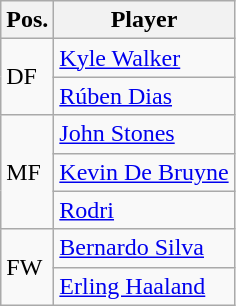<table class="wikitable">
<tr>
<th>Pos.</th>
<th>Player</th>
</tr>
<tr>
<td rowspan="2">DF</td>
<td> <a href='#'>Kyle Walker</a></td>
</tr>
<tr>
<td> <a href='#'>Rúben Dias</a></td>
</tr>
<tr>
<td rowspan="3">MF</td>
<td> <a href='#'>John Stones</a></td>
</tr>
<tr>
<td> <a href='#'>Kevin De Bruyne</a></td>
</tr>
<tr>
<td> <a href='#'>Rodri</a></td>
</tr>
<tr>
<td rowspan="2">FW</td>
<td> <a href='#'>Bernardo Silva</a></td>
</tr>
<tr>
<td> <a href='#'>Erling Haaland</a></td>
</tr>
</table>
